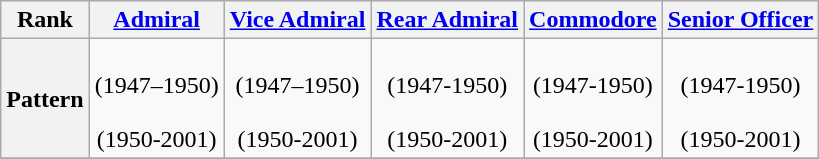<table class="wikitable" style="text-align:center">
<tr>
<th>Rank</th>
<th><a href='#'>Admiral</a></th>
<th><a href='#'>Vice Admiral</a></th>
<th><a href='#'>Rear Admiral</a></th>
<th><a href='#'>Commodore</a></th>
<th><a href='#'>Senior Officer</a></th>
</tr>
<tr>
<th>Pattern</th>
<td><br>(1947–1950)<br><br>(1950-2001)</td>
<td><br>(1947–1950)<br><br>(1950-2001)</td>
<td><br>(1947-1950)<br><br>(1950-2001)</td>
<td><br>(1947-1950)<br><br>(1950-2001)</td>
<td><br>(1947-1950)<br><br>(1950-2001)</td>
</tr>
<tr>
</tr>
</table>
